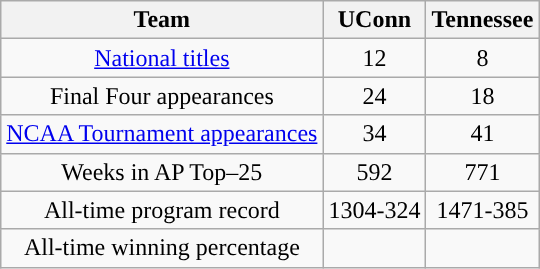<table class="wikitable" style="text-align:center;">
<tr>
<th>Team</th>
<th>UConn</th>
<th>Tennessee</th>
</tr>
<tr>
<td><a href='#'>National titles</a></td>
<td>12</td>
<td>8</td>
</tr>
<tr>
<td>Final Four appearances</td>
<td>24</td>
<td>18</td>
</tr>
<tr>
<td><a href='#'>NCAA Tournament appearances</a></td>
<td>34</td>
<td>41</td>
</tr>
<tr>
<td>Weeks in AP Top–25</td>
<td>592</td>
<td>771</td>
</tr>
<tr>
<td>All-time program record</td>
<td>1304-324</td>
<td>1471-385</td>
</tr>
<tr>
<td>All-time winning percentage</td>
<td></td>
<td></td>
</tr>
</table>
